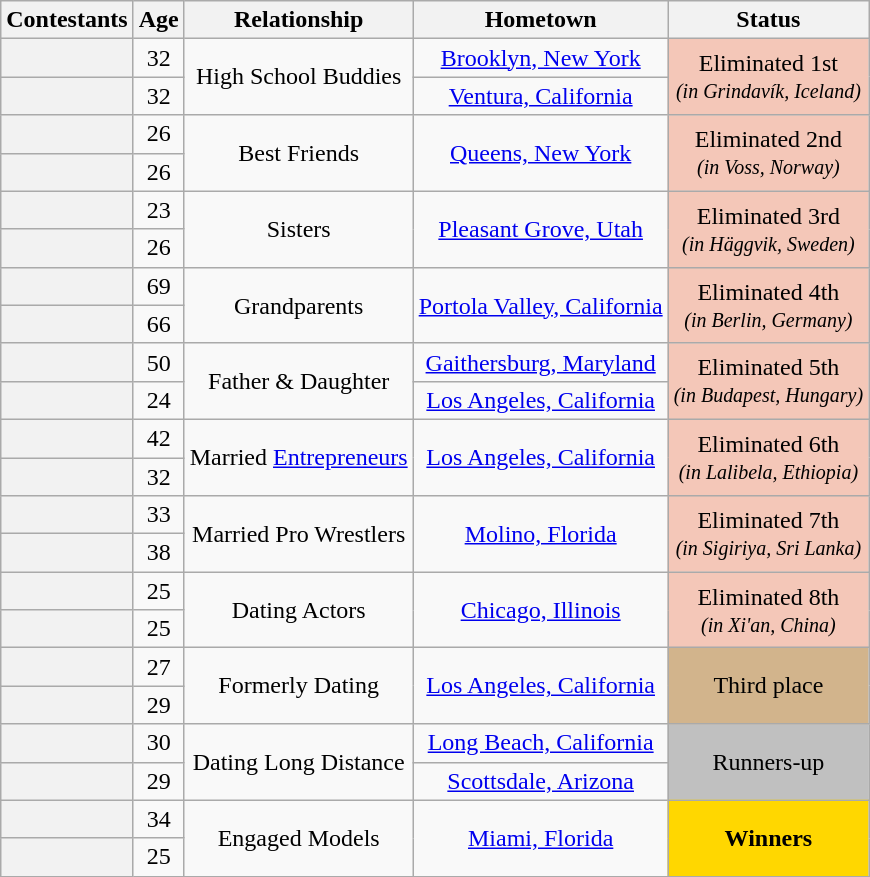<table class="wikitable sortable" style="text-align:center;">
<tr>
<th scope="col">Contestants</th>
<th scope="col">Age</th>
<th scope="col" class="unsortable">Relationship</th>
<th class="unsortable" scope="col">Hometown</th>
<th scope="col">Status</th>
</tr>
<tr>
<th scope="row"></th>
<td>32</td>
<td rowspan="2">High School Buddies</td>
<td><a href='#'>Brooklyn, New York</a></td>
<td rowspan="2" bgcolor="f4c7b8">Eliminated 1st<br><small><em>(in Grindavík, Iceland)</em></small></td>
</tr>
<tr>
<th scope="row"></th>
<td>32</td>
<td><a href='#'>Ventura, California</a></td>
</tr>
<tr>
<th scope="row"></th>
<td>26</td>
<td rowspan="2">Best Friends</td>
<td rowspan="2"><a href='#'>Queens, New York</a></td>
<td rowspan="2" bgcolor="f4c7b8">Eliminated 2nd<br><small><em>(in Voss, Norway)</em></small></td>
</tr>
<tr>
<th scope="row"></th>
<td>26</td>
</tr>
<tr>
<th scope="row"></th>
<td>23</td>
<td rowspan="2">Sisters</td>
<td rowspan="2"><a href='#'>Pleasant Grove, Utah</a></td>
<td rowspan="2" bgcolor="f4c7b8">Eliminated 3rd<br><small><em>(in Häggvik, Sweden)</em></small></td>
</tr>
<tr>
<th scope="row"></th>
<td>26</td>
</tr>
<tr>
<th scope="row"></th>
<td>69</td>
<td rowspan="2">Grandparents</td>
<td rowspan="2"><a href='#'>Portola Valley, California</a></td>
<td rowspan="2" bgcolor="f4c7b8">Eliminated 4th<br><small><em>(in Berlin, Germany)</em></small></td>
</tr>
<tr>
<th scope="row"></th>
<td>66</td>
</tr>
<tr>
<th scope="row"></th>
<td>50</td>
<td rowspan="2">Father & Daughter</td>
<td><a href='#'>Gaithersburg, Maryland</a></td>
<td rowspan="2" bgcolor="f4c7b8">Eliminated 5th<br><small><em>(in Budapest, Hungary)</em></small></td>
</tr>
<tr>
<th scope="row"></th>
<td>24</td>
<td><a href='#'>Los Angeles, California</a></td>
</tr>
<tr>
<th scope="row"></th>
<td>42</td>
<td rowspan="2">Married <a href='#'>Entrepreneurs</a></td>
<td rowspan="2"><a href='#'>Los Angeles, California</a></td>
<td rowspan="2" bgcolor="f4c7b8">Eliminated 6th<br><small><em>(in Lalibela, Ethiopia)</em></small></td>
</tr>
<tr>
<th scope="row"></th>
<td>32</td>
</tr>
<tr>
<th scope="row"></th>
<td>33</td>
<td rowspan="2">Married Pro Wrestlers</td>
<td rowspan="2"><a href='#'>Molino, Florida</a></td>
<td rowspan="2" bgcolor="f4c7b8">Eliminated 7th<br><small><em>(in Sigiriya, Sri Lanka)</em></small></td>
</tr>
<tr>
<th scope="row"></th>
<td>38</td>
</tr>
<tr>
<th scope="row"></th>
<td>25</td>
<td rowspan="2">Dating Actors</td>
<td rowspan="2"><a href='#'>Chicago, Illinois</a></td>
<td rowspan="2" bgcolor="f4c7b8">Eliminated 8th<br><small><em>(in Xi'an, China)</em></small></td>
</tr>
<tr>
<th scope="row"></th>
<td>25</td>
</tr>
<tr>
<th scope="row"></th>
<td>27</td>
<td rowspan="2">Formerly Dating</td>
<td rowspan="2"><a href='#'>Los Angeles, California</a></td>
<td rowspan="2" bgcolor="tan">Third place</td>
</tr>
<tr>
<th scope="row"></th>
<td>29</td>
</tr>
<tr>
<th scope="row"></th>
<td>30</td>
<td rowspan="2">Dating Long Distance</td>
<td><a href='#'>Long Beach, California</a></td>
<td rowspan="2" bgcolor="silver">Runners-up</td>
</tr>
<tr>
<th scope="row"></th>
<td>29</td>
<td><a href='#'>Scottsdale, Arizona</a></td>
</tr>
<tr>
<th scope="row"></th>
<td>34</td>
<td rowspan="2">Engaged Models</td>
<td rowspan="2"><a href='#'>Miami, Florida</a></td>
<td rowspan="2" bgcolor="gold"><strong>Winners</strong></td>
</tr>
<tr>
<th scope="row"></th>
<td>25</td>
</tr>
</table>
